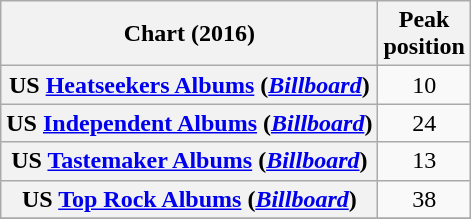<table class="wikitable sortable plainrowheaders" style="text-align:center">
<tr>
<th scope="col">Chart (2016)</th>
<th scope="col">Peak<br> position</th>
</tr>
<tr>
<th scope="row">US <a href='#'>Heatseekers Albums</a> (<em><a href='#'>Billboard</a></em>)</th>
<td>10</td>
</tr>
<tr>
<th scope="row">US <a href='#'>Independent Albums</a> (<em><a href='#'>Billboard</a></em>)</th>
<td>24</td>
</tr>
<tr>
<th scope="row">US <a href='#'>Tastemaker Albums</a> (<em><a href='#'>Billboard</a></em>)</th>
<td>13</td>
</tr>
<tr>
<th scope="row">US <a href='#'>Top Rock Albums</a> (<em><a href='#'>Billboard</a></em>)</th>
<td>38</td>
</tr>
<tr>
</tr>
<tr>
</tr>
</table>
